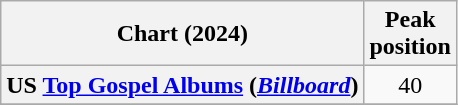<table class="wikitable sortable plainrowheaders" style="text-align:center">
<tr>
<th scope="col">Chart (2024)</th>
<th scope="col">Peak<br>position</th>
</tr>
<tr>
<th scope="row">US <a href='#'>Top Gospel Albums</a> (<em><a href='#'>Billboard</a></em>)</th>
<td>40</td>
</tr>
<tr>
</tr>
</table>
